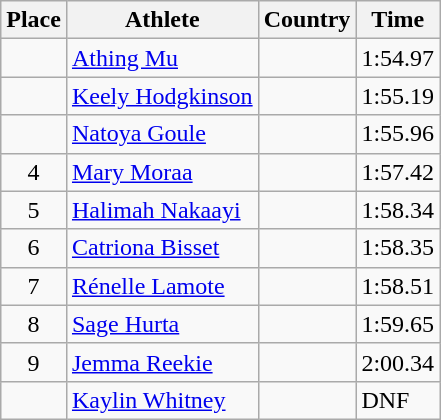<table class="wikitable">
<tr>
<th>Place</th>
<th>Athlete</th>
<th>Country</th>
<th>Time</th>
</tr>
<tr>
<td align=center></td>
<td><a href='#'>Athing Mu</a></td>
<td></td>
<td>1:54.97</td>
</tr>
<tr>
<td align=center></td>
<td><a href='#'>Keely Hodgkinson</a></td>
<td></td>
<td>1:55.19</td>
</tr>
<tr>
<td align=center></td>
<td><a href='#'>Natoya Goule</a></td>
<td></td>
<td>1:55.96</td>
</tr>
<tr>
<td align=center>4</td>
<td><a href='#'>Mary Moraa</a></td>
<td></td>
<td>1:57.42</td>
</tr>
<tr>
<td align=center>5</td>
<td><a href='#'>Halimah Nakaayi</a></td>
<td></td>
<td>1:58.34</td>
</tr>
<tr>
<td align=center>6</td>
<td><a href='#'>Catriona Bisset</a></td>
<td></td>
<td>1:58.35</td>
</tr>
<tr>
<td align=center>7</td>
<td><a href='#'>Rénelle Lamote</a></td>
<td></td>
<td>1:58.51</td>
</tr>
<tr>
<td align=center>8</td>
<td><a href='#'>Sage Hurta</a></td>
<td></td>
<td>1:59.65</td>
</tr>
<tr>
<td align=center>9</td>
<td><a href='#'>Jemma Reekie</a></td>
<td></td>
<td>2:00.34</td>
</tr>
<tr>
<td align=center></td>
<td><a href='#'>Kaylin Whitney</a></td>
<td></td>
<td>DNF</td>
</tr>
</table>
